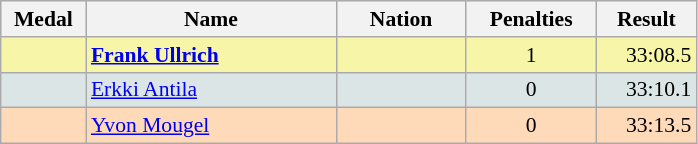<table class=wikitable style="border:1px solid #AAAAAA;font-size:90%">
<tr bgcolor="#E4E4E4">
<th style="border-bottom:1px solid #AAAAAA" width=50>Medal</th>
<th style="border-bottom:1px solid #AAAAAA" width=160>Name</th>
<th style="border-bottom:1px solid #AAAAAA" width=80>Nation</th>
<th style="border-bottom:1px solid #AAAAAA" width=80>Penalties</th>
<th style="border-bottom:1px solid #AAAAAA" width=60>Result</th>
</tr>
<tr bgcolor="#F7F6A8">
<td align="center"></td>
<td><strong><a href='#'>Frank Ullrich</a></strong></td>
<td align="center"></td>
<td align="center">1</td>
<td align="right">33:08.5</td>
</tr>
<tr bgcolor="#DCE5E5">
<td align="center"></td>
<td><a href='#'>Erkki Antila</a></td>
<td align="center"></td>
<td align="center">0</td>
<td align="right">33:10.1</td>
</tr>
<tr bgcolor="#FFDAB9">
<td align="center"></td>
<td><a href='#'>Yvon Mougel</a></td>
<td align="center"></td>
<td align="center">0</td>
<td align="right">33:13.5</td>
</tr>
</table>
